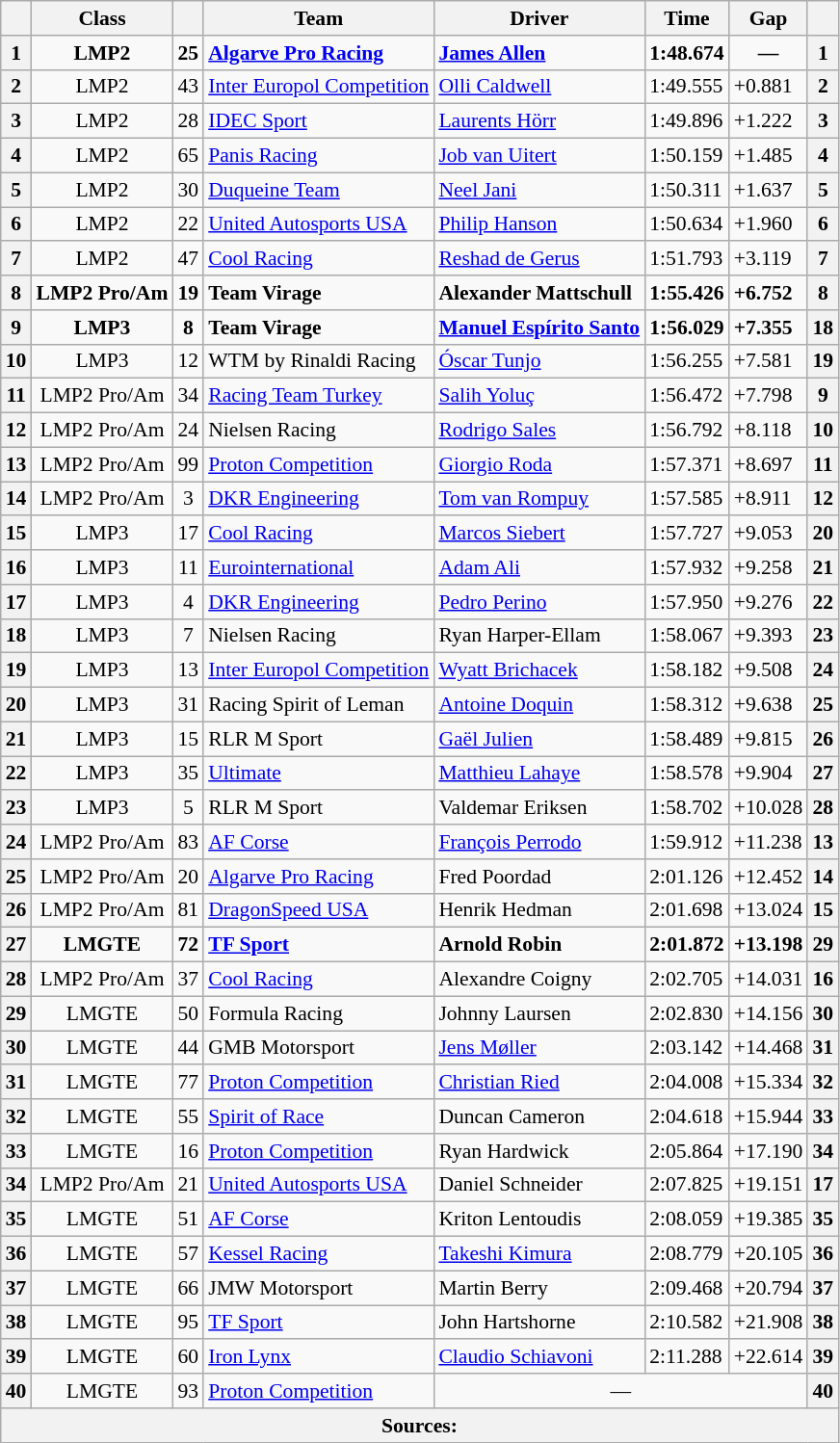<table class="wikitable sortable" style="font-size: 90%;">
<tr>
<th></th>
<th class="unsortable">Class</th>
<th class="unsortable"></th>
<th class="unsortable">Team</th>
<th class="unsortable">Driver</th>
<th class="unsortable">Time</th>
<th class="unsortable">Gap</th>
<th></th>
</tr>
<tr style="font-weight: bold;">
<th>1</th>
<td align="center">LMP2</td>
<td align="center">25</td>
<td> <a href='#'>Algarve Pro Racing</a></td>
<td> <a href='#'>James Allen</a></td>
<td>1:48.674</td>
<td align="center">—</td>
<th>1</th>
</tr>
<tr>
<th>2</th>
<td align="center">LMP2</td>
<td align="center">43</td>
<td> <a href='#'>Inter Europol Competition</a></td>
<td> <a href='#'>Olli Caldwell</a></td>
<td>1:49.555</td>
<td>+0.881</td>
<th>2</th>
</tr>
<tr>
<th>3</th>
<td align="center">LMP2</td>
<td align="center">28</td>
<td> <a href='#'>IDEC Sport</a></td>
<td> <a href='#'>Laurents Hörr</a></td>
<td>1:49.896</td>
<td>+1.222</td>
<th>3</th>
</tr>
<tr>
<th>4</th>
<td align="center">LMP2</td>
<td align="center">65</td>
<td> <a href='#'>Panis Racing</a></td>
<td> <a href='#'>Job van Uitert</a></td>
<td>1:50.159</td>
<td>+1.485</td>
<th>4</th>
</tr>
<tr>
<th>5</th>
<td align="center">LMP2</td>
<td align="center">30</td>
<td> <a href='#'>Duqueine Team</a></td>
<td> <a href='#'>Neel Jani</a></td>
<td>1:50.311</td>
<td>+1.637</td>
<th>5</th>
</tr>
<tr>
<th>6</th>
<td align="center">LMP2</td>
<td align="center">22</td>
<td> <a href='#'>United Autosports USA</a></td>
<td> <a href='#'>Philip Hanson</a></td>
<td>1:50.634</td>
<td>+1.960</td>
<th>6</th>
</tr>
<tr>
<th>7</th>
<td align="center">LMP2</td>
<td align="center">47</td>
<td> <a href='#'>Cool Racing</a></td>
<td> <a href='#'>Reshad de Gerus</a></td>
<td>1:51.793</td>
<td>+3.119</td>
<th>7</th>
</tr>
<tr style="font-weight: bold;">
<th>8</th>
<td align="center">LMP2 Pro/Am</td>
<td align="center">19</td>
<td> Team Virage</td>
<td> Alexander Mattschull</td>
<td>1:55.426</td>
<td>+6.752</td>
<th>8</th>
</tr>
<tr style="font-weight: bold;">
<th>9</th>
<td align="center">LMP3</td>
<td align="center">8</td>
<td> Team Virage</td>
<td> <a href='#'>Manuel Espírito Santo</a></td>
<td>1:56.029</td>
<td>+7.355</td>
<th>18</th>
</tr>
<tr>
<th>10</th>
<td align="center">LMP3</td>
<td align="center">12</td>
<td> WTM by Rinaldi Racing</td>
<td> <a href='#'>Óscar Tunjo</a></td>
<td>1:56.255</td>
<td>+7.581</td>
<th>19</th>
</tr>
<tr>
<th>11</th>
<td align="center">LMP2 Pro/Am</td>
<td align="center">34</td>
<td> <a href='#'>Racing Team Turkey</a></td>
<td> <a href='#'>Salih Yoluç</a></td>
<td>1:56.472</td>
<td>+7.798</td>
<th>9</th>
</tr>
<tr>
<th>12</th>
<td align="center">LMP2 Pro/Am</td>
<td align="center">24</td>
<td> Nielsen Racing</td>
<td> <a href='#'>Rodrigo Sales</a></td>
<td>1:56.792</td>
<td>+8.118</td>
<th>10</th>
</tr>
<tr>
<th>13</th>
<td align="center">LMP2 Pro/Am</td>
<td align="center">99</td>
<td> <a href='#'>Proton Competition</a></td>
<td> <a href='#'>Giorgio Roda</a></td>
<td>1:57.371</td>
<td>+8.697</td>
<th>11</th>
</tr>
<tr>
<th>14</th>
<td align="center">LMP2 Pro/Am</td>
<td align="center">3</td>
<td> <a href='#'>DKR Engineering</a></td>
<td> <a href='#'>Tom van Rompuy</a></td>
<td>1:57.585</td>
<td>+8.911</td>
<th>12</th>
</tr>
<tr>
<th>15</th>
<td align="center">LMP3</td>
<td align="center">17</td>
<td> <a href='#'>Cool Racing</a></td>
<td> <a href='#'>Marcos Siebert</a></td>
<td>1:57.727</td>
<td>+9.053</td>
<th>20</th>
</tr>
<tr>
<th>16</th>
<td align="center">LMP3</td>
<td align="center">11</td>
<td> <a href='#'>Eurointernational</a></td>
<td> <a href='#'>Adam Ali</a></td>
<td>1:57.932</td>
<td>+9.258</td>
<th>21</th>
</tr>
<tr>
<th>17</th>
<td align="center">LMP3</td>
<td align="center">4</td>
<td> <a href='#'>DKR Engineering</a></td>
<td> <a href='#'>Pedro Perino</a></td>
<td>1:57.950</td>
<td>+9.276</td>
<th>22</th>
</tr>
<tr>
<th>18</th>
<td align="center">LMP3</td>
<td align="center">7</td>
<td> Nielsen Racing</td>
<td> Ryan Harper-Ellam</td>
<td>1:58.067</td>
<td>+9.393</td>
<th>23</th>
</tr>
<tr>
<th>19</th>
<td align="center">LMP3</td>
<td align="center">13</td>
<td> <a href='#'>Inter Europol Competition</a></td>
<td> <a href='#'>Wyatt Brichacek</a></td>
<td>1:58.182</td>
<td>+9.508</td>
<th>24</th>
</tr>
<tr>
<th>20</th>
<td align="center">LMP3</td>
<td align="center">31</td>
<td> Racing Spirit of Leman</td>
<td> <a href='#'>Antoine Doquin</a></td>
<td>1:58.312</td>
<td>+9.638</td>
<th>25</th>
</tr>
<tr>
<th>21</th>
<td align="center">LMP3</td>
<td align="center">15</td>
<td> RLR M Sport</td>
<td> <a href='#'>Gaël Julien</a></td>
<td>1:58.489</td>
<td>+9.815</td>
<th>26</th>
</tr>
<tr>
<th>22</th>
<td align="center">LMP3</td>
<td align="center">35</td>
<td> <a href='#'>Ultimate</a></td>
<td> <a href='#'>Matthieu Lahaye</a></td>
<td>1:58.578</td>
<td>+9.904</td>
<th>27</th>
</tr>
<tr>
<th>23</th>
<td align="center">LMP3</td>
<td align="center">5</td>
<td> RLR M Sport</td>
<td> Valdemar Eriksen</td>
<td>1:58.702</td>
<td>+10.028</td>
<th>28</th>
</tr>
<tr>
<th>24</th>
<td align="center">LMP2 Pro/Am</td>
<td align="center">83</td>
<td> <a href='#'>AF Corse</a></td>
<td> <a href='#'>François Perrodo</a></td>
<td>1:59.912</td>
<td>+11.238</td>
<th>13</th>
</tr>
<tr>
<th>25</th>
<td align="center">LMP2 Pro/Am</td>
<td align="center">20</td>
<td> <a href='#'>Algarve Pro Racing</a></td>
<td> Fred Poordad</td>
<td>2:01.126</td>
<td>+12.452</td>
<th>14</th>
</tr>
<tr>
<th>26</th>
<td align="center">LMP2 Pro/Am</td>
<td align="center">81</td>
<td> <a href='#'>DragonSpeed USA</a></td>
<td> Henrik Hedman</td>
<td>2:01.698</td>
<td>+13.024</td>
<th>15</th>
</tr>
<tr style="font-weight: bold;">
<th>27</th>
<td align="center">LMGTE</td>
<td align="center">72</td>
<td> <a href='#'>TF Sport</a></td>
<td> Arnold Robin</td>
<td>2:01.872</td>
<td>+13.198</td>
<th>29</th>
</tr>
<tr>
<th>28</th>
<td align="center">LMP2 Pro/Am</td>
<td align="center">37</td>
<td> <a href='#'>Cool Racing</a></td>
<td> Alexandre Coigny</td>
<td>2:02.705</td>
<td>+14.031</td>
<th>16</th>
</tr>
<tr>
<th>29</th>
<td align="center">LMGTE</td>
<td align="center">50</td>
<td> Formula Racing</td>
<td> Johnny Laursen</td>
<td>2:02.830</td>
<td>+14.156</td>
<th>30</th>
</tr>
<tr>
<th>30</th>
<td align="center">LMGTE</td>
<td align="center">44</td>
<td> GMB Motorsport</td>
<td> <a href='#'>Jens Møller</a></td>
<td>2:03.142</td>
<td>+14.468</td>
<th>31</th>
</tr>
<tr>
<th>31</th>
<td align="center">LMGTE</td>
<td align="center">77</td>
<td> <a href='#'>Proton Competition</a></td>
<td> <a href='#'>Christian Ried</a></td>
<td>2:04.008</td>
<td>+15.334</td>
<th>32</th>
</tr>
<tr>
<th>32</th>
<td align="center">LMGTE</td>
<td align="center">55</td>
<td> <a href='#'>Spirit of Race</a></td>
<td> Duncan Cameron</td>
<td>2:04.618</td>
<td>+15.944</td>
<th>33</th>
</tr>
<tr>
<th>33</th>
<td align="center">LMGTE</td>
<td align="center">16</td>
<td> <a href='#'>Proton Competition</a></td>
<td> Ryan Hardwick</td>
<td>2:05.864</td>
<td>+17.190</td>
<th>34</th>
</tr>
<tr>
<th>34</th>
<td align="center">LMP2 Pro/Am</td>
<td align="center">21</td>
<td> <a href='#'>United Autosports USA</a></td>
<td> Daniel Schneider</td>
<td>2:07.825</td>
<td>+19.151</td>
<th>17</th>
</tr>
<tr>
<th>35</th>
<td align="center">LMGTE</td>
<td align="center">51</td>
<td> <a href='#'>AF Corse</a></td>
<td> Kriton Lentoudis</td>
<td>2:08.059</td>
<td>+19.385</td>
<th>35</th>
</tr>
<tr>
<th>36</th>
<td align="center">LMGTE</td>
<td align="center">57</td>
<td> <a href='#'>Kessel Racing</a></td>
<td> <a href='#'>Takeshi Kimura</a></td>
<td>2:08.779</td>
<td>+20.105</td>
<th>36</th>
</tr>
<tr>
<th>37</th>
<td align="center">LMGTE</td>
<td align="center">66</td>
<td> JMW Motorsport</td>
<td> Martin Berry</td>
<td>2:09.468</td>
<td>+20.794</td>
<th>37</th>
</tr>
<tr>
<th>38</th>
<td align="center">LMGTE</td>
<td align="center">95</td>
<td> <a href='#'>TF Sport</a></td>
<td> John Hartshorne</td>
<td>2:10.582</td>
<td>+21.908</td>
<th>38</th>
</tr>
<tr>
<th>39</th>
<td align="center">LMGTE</td>
<td align="center">60</td>
<td> <a href='#'>Iron Lynx</a></td>
<td> <a href='#'>Claudio Schiavoni</a></td>
<td>2:11.288</td>
<td>+22.614</td>
<th>39</th>
</tr>
<tr>
<th>40</th>
<td align="center">LMGTE</td>
<td align="center">93</td>
<td> <a href='#'>Proton Competition</a></td>
<td colspan="3" align="center">—</td>
<th>40</th>
</tr>
<tr>
<th colspan="8">Sources:</th>
</tr>
</table>
